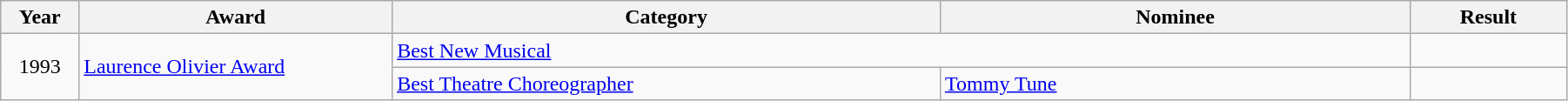<table class="wikitable" width="95%">
<tr>
<th width="5%">Year</th>
<th width="20%">Award</th>
<th width="35%">Category</th>
<th width="30%">Nominee</th>
<th width="10%">Result</th>
</tr>
<tr>
<td rowspan="2" align="center">1993</td>
<td rowspan="2"><a href='#'>Laurence Olivier Award</a></td>
<td colspan="2"><a href='#'>Best New Musical</a></td>
<td></td>
</tr>
<tr>
<td><a href='#'>Best Theatre Choreographer</a></td>
<td><a href='#'>Tommy Tune</a></td>
<td></td>
</tr>
</table>
